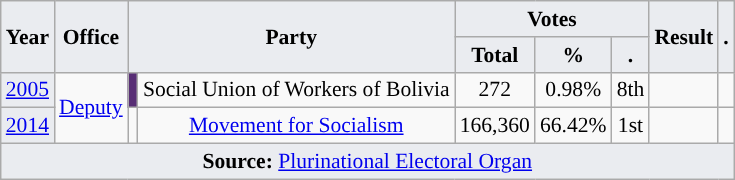<table class="wikitable" style="font-size:90%; text-align:center;">
<tr>
<th style="background-color:#EAECF0;" rowspan=2>Year</th>
<th style="background-color:#EAECF0;" rowspan=2>Office</th>
<th style="background-color:#EAECF0;" colspan=2 rowspan=2>Party</th>
<th style="background-color:#EAECF0;" colspan=3>Votes</th>
<th style="background-color:#EAECF0;" rowspan=2>Result</th>
<th style="background-color:#EAECF0;" rowspan=2>.</th>
</tr>
<tr>
<th style="background-color:#EAECF0;">Total</th>
<th style="background-color:#EAECF0;">%</th>
<th style="background-color:#EAECF0;">.</th>
</tr>
<tr>
<td style="background-color:#EAECF0;"><a href='#'>2005</a></td>
<td rowspan=2><a href='#'>Deputy</a></td>
<td style="background-color:#582E75;"></td>
<td>Social Union of Workers of Bolivia</td>
<td>272</td>
<td>0.98%</td>
<td>8th</td>
<td></td>
<td></td>
</tr>
<tr>
<td style="background-color:#EAECF0;"><a href='#'>2014</a></td>
<td style="background-color:"></td>
<td><a href='#'>Movement for Socialism</a></td>
<td>166,360</td>
<td>66.42%</td>
<td>1st</td>
<td></td>
<td></td>
</tr>
<tr>
<td style="background-color:#EAECF0;" colspan=9><strong>Source:</strong> <a href='#'>Plurinational Electoral Organ</a>  </td>
</tr>
</table>
